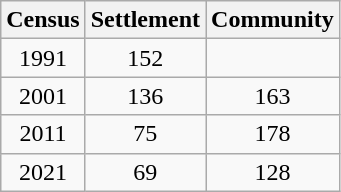<table class="wikitable" style="text-align:center">
<tr>
<th>Census</th>
<th>Settlement</th>
<th>Community</th>
</tr>
<tr>
<td>1991</td>
<td>152</td>
<td></td>
</tr>
<tr>
<td>2001</td>
<td>136</td>
<td>163</td>
</tr>
<tr>
<td>2011</td>
<td>75</td>
<td>178</td>
</tr>
<tr>
<td>2021</td>
<td>69</td>
<td>128</td>
</tr>
</table>
